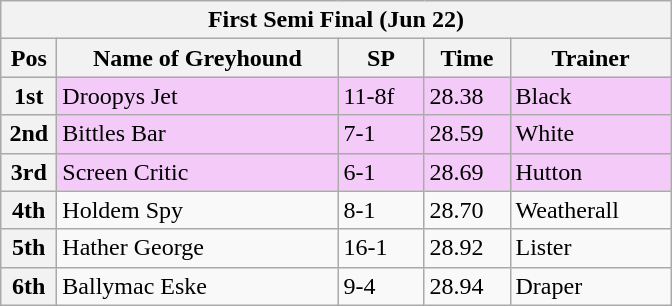<table class="wikitable">
<tr>
<th colspan="6">First Semi Final (Jun 22)</th>
</tr>
<tr>
<th width=30>Pos</th>
<th width=180>Name of Greyhound</th>
<th width=50>SP</th>
<th width=50>Time</th>
<th width=100>Trainer</th>
</tr>
<tr style="background: #f4caf9;">
<th>1st</th>
<td>Droopys Jet</td>
<td>11-8f</td>
<td>28.38</td>
<td>Black</td>
</tr>
<tr style="background: #f4caf9;">
<th>2nd</th>
<td>Bittles Bar</td>
<td>7-1</td>
<td>28.59</td>
<td>White</td>
</tr>
<tr style="background: #f4caf9;">
<th>3rd</th>
<td>Screen Critic</td>
<td>6-1</td>
<td>28.69</td>
<td>Hutton</td>
</tr>
<tr>
<th>4th</th>
<td>Holdem Spy</td>
<td>8-1</td>
<td>28.70</td>
<td>Weatherall</td>
</tr>
<tr>
<th>5th</th>
<td>Hather George</td>
<td>16-1</td>
<td>28.92</td>
<td>Lister</td>
</tr>
<tr>
<th>6th</th>
<td>Ballymac Eske</td>
<td>9-4</td>
<td>28.94</td>
<td>Draper</td>
</tr>
</table>
